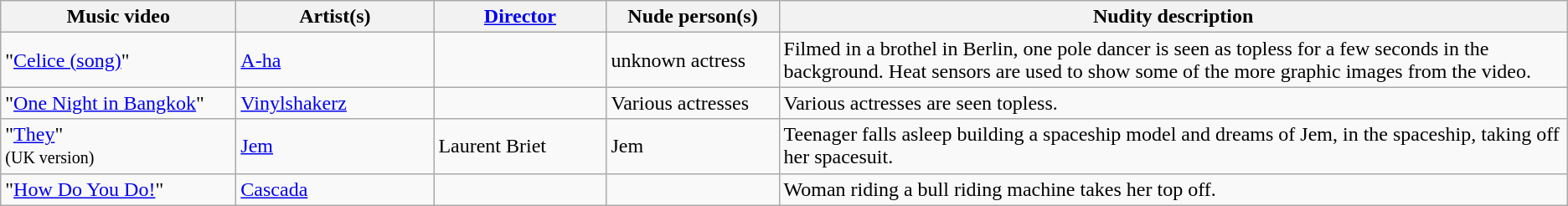<table class="wikitable">
<tr ">
<th scope="col" style="width:180px;">Music video</th>
<th scope="col" style="width:150px;">Artist(s)</th>
<th scope="col" style="width:130px;"><a href='#'>Director</a></th>
<th scope="col" style="width:130px;">Nude person(s)</th>
<th style=white-space:nowrap>Nudity description</th>
</tr>
<tr>
<td>"<a href='#'>Celice (song)</a>"</td>
<td><a href='#'>A-ha</a></td>
<td></td>
<td>unknown actress</td>
<td>Filmed in a brothel in Berlin, one pole dancer is seen as topless for a few seconds in the background. Heat sensors are used to show some of the more graphic images from the video.</td>
</tr>
<tr>
<td>"<a href='#'>One Night in Bangkok</a>"</td>
<td><a href='#'>Vinylshakerz</a></td>
<td></td>
<td>Various actresses</td>
<td>Various actresses are seen topless.</td>
</tr>
<tr>
<td>"<a href='#'>They</a>"<br><small>(UK version)</small></td>
<td><a href='#'>Jem</a></td>
<td>Laurent Briet</td>
<td>Jem</td>
<td>Teenager falls asleep building a spaceship model and dreams of Jem, in the spaceship, taking off her spacesuit.</td>
</tr>
<tr>
<td>"<a href='#'>How Do You Do!</a>"</td>
<td><a href='#'>Cascada</a></td>
<td></td>
<td></td>
<td>Woman riding a bull riding machine takes her top off.</td>
</tr>
</table>
